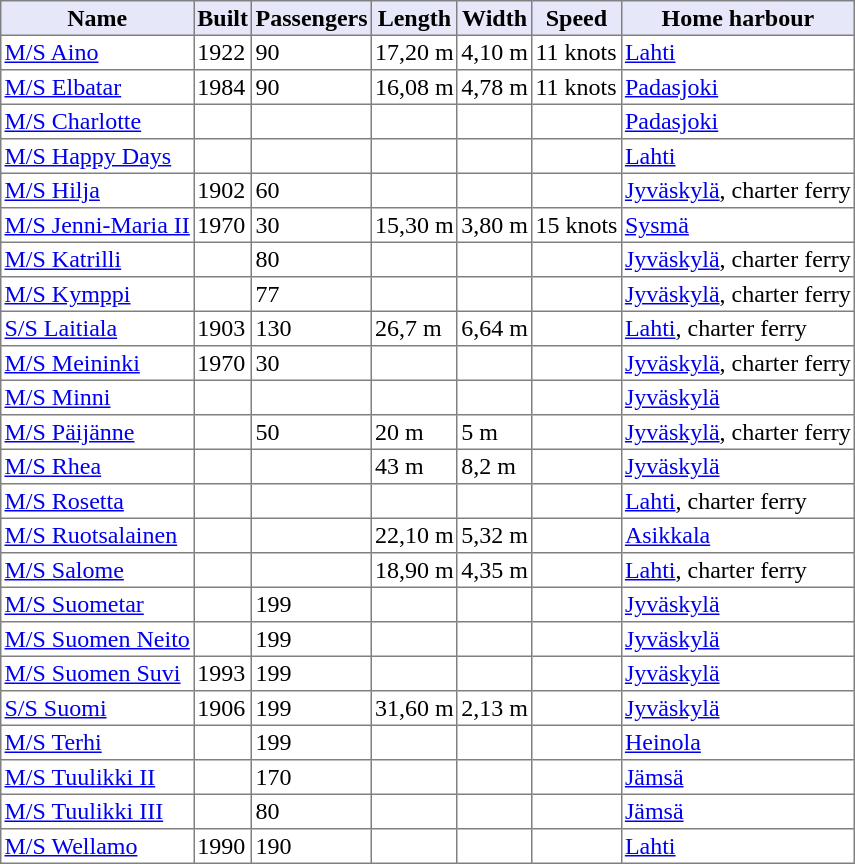<table cellpadding=2 cellspacing=0 border=1 style="margin: 0 0 1em 1em; border:1px width:200px; border-collapse: collapse;">
<tr>
<th style="background:#E6E8FA">Name</th>
<th style="background:#E6E8FA">Built</th>
<th style="background:#E6E8FA">Passengers</th>
<th style="background:#E6E8FA">Length</th>
<th style="background:#E6E8FA">Width</th>
<th style="background:#E6E8FA">Speed</th>
<th style="background:#E6E8FA">Home harbour</th>
</tr>
<tr>
<td><a href='#'>M/S Aino</a></td>
<td>1922</td>
<td>90</td>
<td>17,20 m</td>
<td>4,10 m</td>
<td>11 knots</td>
<td><a href='#'>Lahti</a></td>
</tr>
<tr>
<td><a href='#'>M/S Elbatar</a></td>
<td>1984</td>
<td>90</td>
<td>16,08 m</td>
<td>4,78 m</td>
<td>11 knots</td>
<td><a href='#'>Padasjoki</a></td>
</tr>
<tr>
<td><a href='#'>M/S Charlotte</a></td>
<td></td>
<td></td>
<td></td>
<td></td>
<td></td>
<td><a href='#'>Padasjoki</a></td>
</tr>
<tr>
<td><a href='#'>M/S Happy Days</a></td>
<td></td>
<td></td>
<td></td>
<td></td>
<td></td>
<td><a href='#'>Lahti</a></td>
</tr>
<tr>
<td><a href='#'>M/S Hilja</a></td>
<td>1902</td>
<td>60</td>
<td></td>
<td></td>
<td></td>
<td><a href='#'>Jyväskylä</a>, charter ferry</td>
</tr>
<tr>
<td><a href='#'>M/S Jenni-Maria II</a></td>
<td>1970</td>
<td>30</td>
<td>15,30 m</td>
<td>3,80 m</td>
<td>15 knots</td>
<td><a href='#'>Sysmä</a></td>
</tr>
<tr>
<td><a href='#'>M/S Katrilli</a></td>
<td></td>
<td>80</td>
<td></td>
<td></td>
<td></td>
<td><a href='#'>Jyväskylä</a>, charter ferry</td>
</tr>
<tr>
<td><a href='#'>M/S Kymppi</a></td>
<td></td>
<td>77</td>
<td></td>
<td></td>
<td></td>
<td><a href='#'>Jyväskylä</a>, charter ferry</td>
</tr>
<tr>
<td><a href='#'>S/S Laitiala</a></td>
<td>1903</td>
<td>130</td>
<td>26,7 m</td>
<td>6,64 m</td>
<td></td>
<td><a href='#'>Lahti</a>, charter ferry</td>
</tr>
<tr>
<td><a href='#'>M/S Meininki</a></td>
<td>1970</td>
<td>30</td>
<td></td>
<td></td>
<td></td>
<td><a href='#'>Jyväskylä</a>, charter ferry</td>
</tr>
<tr>
<td><a href='#'>M/S Minni</a></td>
<td></td>
<td></td>
<td></td>
<td></td>
<td></td>
<td><a href='#'>Jyväskylä</a></td>
</tr>
<tr>
<td><a href='#'>M/S Päijänne</a></td>
<td></td>
<td>50</td>
<td>20 m</td>
<td>5 m</td>
<td></td>
<td><a href='#'>Jyväskylä</a>, charter ferry</td>
</tr>
<tr>
<td><a href='#'>M/S Rhea</a></td>
<td></td>
<td></td>
<td>43 m</td>
<td>8,2 m</td>
<td></td>
<td><a href='#'>Jyväskylä</a></td>
</tr>
<tr>
<td><a href='#'>M/S Rosetta</a></td>
<td></td>
<td></td>
<td></td>
<td></td>
<td></td>
<td><a href='#'>Lahti</a>, charter ferry</td>
</tr>
<tr>
<td><a href='#'>M/S Ruotsalainen</a></td>
<td></td>
<td></td>
<td>22,10 m</td>
<td>5,32 m</td>
<td></td>
<td><a href='#'>Asikkala</a></td>
</tr>
<tr>
<td><a href='#'>M/S Salome</a></td>
<td></td>
<td></td>
<td>18,90 m</td>
<td>4,35 m</td>
<td></td>
<td><a href='#'>Lahti</a>, charter ferry</td>
</tr>
<tr>
<td><a href='#'>M/S Suometar</a></td>
<td></td>
<td>199</td>
<td></td>
<td></td>
<td></td>
<td><a href='#'>Jyväskylä</a></td>
</tr>
<tr>
<td><a href='#'>M/S Suomen Neito</a></td>
<td></td>
<td>199</td>
<td></td>
<td></td>
<td></td>
<td><a href='#'>Jyväskylä</a></td>
</tr>
<tr>
<td><a href='#'>M/S Suomen Suvi</a></td>
<td>1993</td>
<td>199</td>
<td></td>
<td></td>
<td></td>
<td><a href='#'>Jyväskylä</a></td>
</tr>
<tr>
<td><a href='#'>S/S Suomi</a></td>
<td>1906</td>
<td>199</td>
<td>31,60 m</td>
<td>2,13 m</td>
<td></td>
<td><a href='#'>Jyväskylä</a></td>
</tr>
<tr>
<td><a href='#'>M/S Terhi</a></td>
<td></td>
<td>199</td>
<td></td>
<td></td>
<td></td>
<td><a href='#'>Heinola</a></td>
</tr>
<tr>
<td><a href='#'>M/S Tuulikki II</a></td>
<td></td>
<td>170</td>
<td></td>
<td></td>
<td></td>
<td><a href='#'>Jämsä</a></td>
</tr>
<tr>
<td><a href='#'>M/S Tuulikki III</a></td>
<td></td>
<td>80</td>
<td></td>
<td></td>
<td></td>
<td><a href='#'>Jämsä</a></td>
</tr>
<tr>
<td><a href='#'>M/S Wellamo</a></td>
<td>1990</td>
<td>190</td>
<td></td>
<td></td>
<td></td>
<td><a href='#'>Lahti</a></td>
</tr>
</table>
